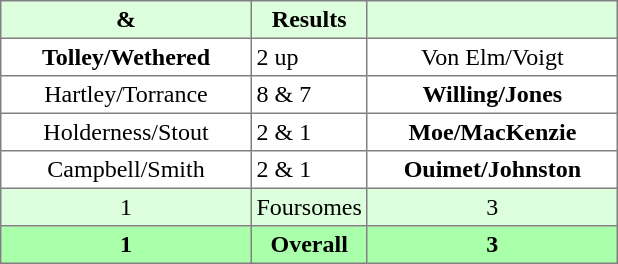<table border="1" cellpadding="3" style="border-collapse:collapse; text-align:center;">
<tr style="background:#ddffdd;">
<th width=160> & </th>
<th>Results</th>
<th width=160></th>
</tr>
<tr>
<td><strong>Tolley/Wethered</strong></td>
<td align=left> 2 up</td>
<td>Von Elm/Voigt</td>
</tr>
<tr>
<td>Hartley/Torrance</td>
<td align=left> 8 & 7</td>
<td><strong>Willing/Jones</strong></td>
</tr>
<tr>
<td>Holderness/Stout</td>
<td align=left> 2 & 1</td>
<td><strong>Moe/MacKenzie</strong></td>
</tr>
<tr>
<td>Campbell/Smith</td>
<td align=left> 2 & 1</td>
<td><strong>Ouimet/Johnston</strong></td>
</tr>
<tr style="background:#ddffdd;">
<td>1</td>
<td>Foursomes</td>
<td>3</td>
</tr>
<tr style="background:#aaffaa;">
<th>1</th>
<th>Overall</th>
<th>3</th>
</tr>
</table>
